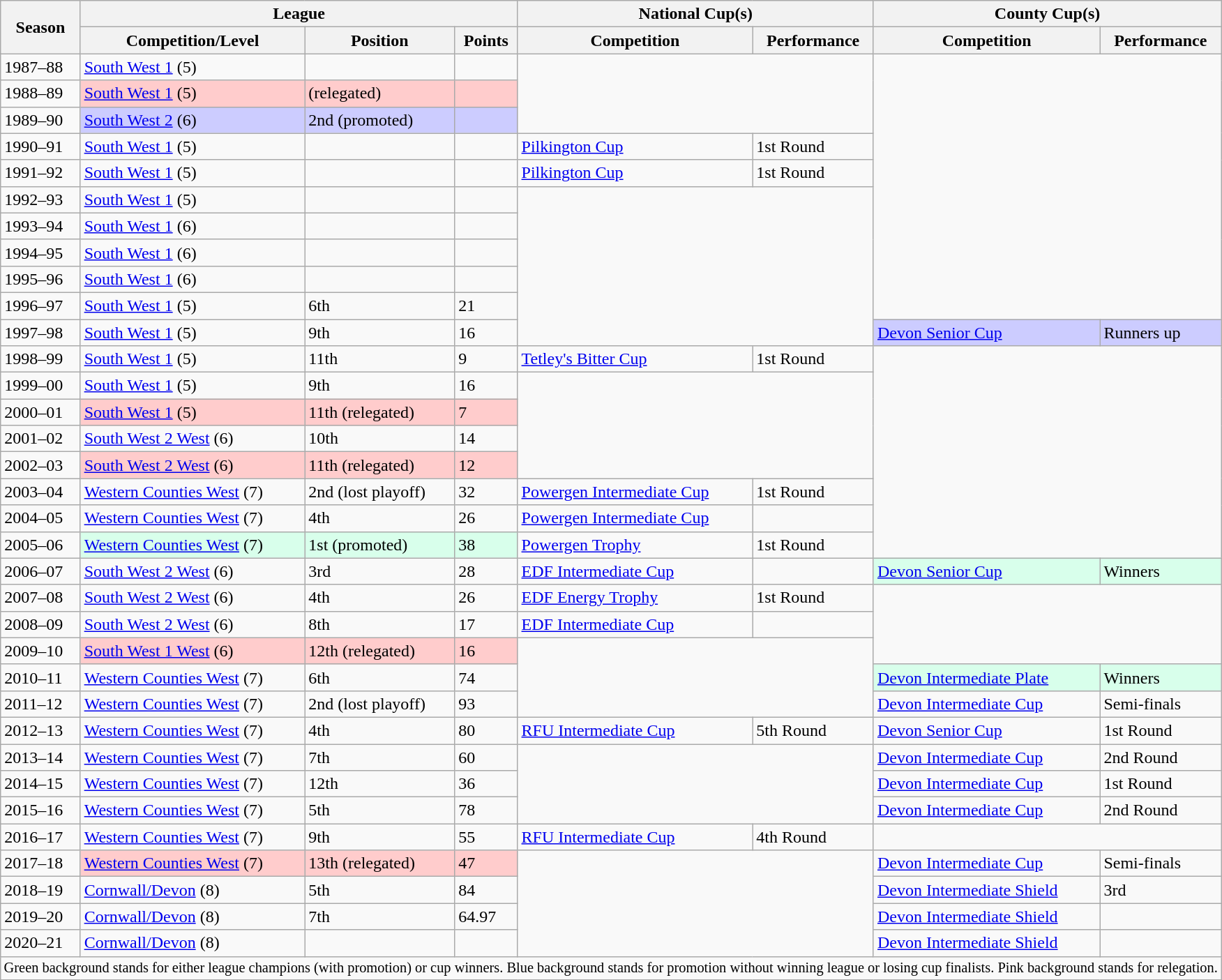<table class="wikitable">
<tr>
<th rowspan="2">Season</th>
<th colspan="3">League</th>
<th colspan="2">National Cup(s)</th>
<th colspan="2">County Cup(s)</th>
</tr>
<tr>
<th>Competition/Level</th>
<th>Position</th>
<th>Points</th>
<th>Competition</th>
<th>Performance</th>
<th>Competition</th>
<th>Performance</th>
</tr>
<tr>
<td>1987–88</td>
<td><a href='#'>South West 1</a> (5)</td>
<td></td>
<td></td>
<td rowspan=3 colspan=2></td>
</tr>
<tr>
<td>1988–89</td>
<td style="background:#ffcccc;"><a href='#'>South West 1</a> (5)</td>
<td style="background:#ffcccc;">(relegated)</td>
<td style="background:#ffcccc;"></td>
</tr>
<tr>
<td>1989–90</td>
<td style="background:#ccccff;"><a href='#'>South West 2</a> (6)</td>
<td style="background:#ccccff;">2nd (promoted)</td>
<td style="background:#ccccff;"></td>
</tr>
<tr>
<td>1990–91</td>
<td><a href='#'>South West 1</a> (5)</td>
<td></td>
<td></td>
<td><a href='#'>Pilkington Cup</a></td>
<td>1st Round</td>
</tr>
<tr>
<td>1991–92</td>
<td><a href='#'>South West 1</a> (5)</td>
<td></td>
<td></td>
<td><a href='#'>Pilkington Cup</a></td>
<td>1st Round</td>
</tr>
<tr>
<td>1992–93</td>
<td><a href='#'>South West 1</a> (5)</td>
<td></td>
<td></td>
<td rowspan=6 colspan=2></td>
</tr>
<tr>
<td>1993–94</td>
<td><a href='#'>South West 1</a> (6)</td>
<td></td>
<td></td>
</tr>
<tr>
<td>1994–95</td>
<td><a href='#'>South West 1</a> (6)</td>
<td></td>
<td></td>
</tr>
<tr>
<td>1995–96</td>
<td><a href='#'>South West 1</a> (6)</td>
<td></td>
<td></td>
</tr>
<tr>
<td>1996–97</td>
<td><a href='#'>South West 1</a> (5)</td>
<td>6th</td>
<td>21</td>
</tr>
<tr>
<td>1997–98</td>
<td><a href='#'>South West 1</a> (5)</td>
<td>9th</td>
<td>16</td>
<td style="background:#ccccff;"><a href='#'>Devon Senior Cup</a></td>
<td style="background:#ccccff;">Runners up</td>
</tr>
<tr>
<td>1998–99</td>
<td><a href='#'>South West 1</a> (5)</td>
<td>11th</td>
<td>9</td>
<td><a href='#'>Tetley's Bitter Cup</a></td>
<td>1st Round</td>
</tr>
<tr>
<td>1999–00</td>
<td><a href='#'>South West 1</a> (5)</td>
<td>9th</td>
<td>16</td>
<td rowspan=4 colspan=2></td>
</tr>
<tr>
<td>2000–01</td>
<td style="background:#ffcccc;"><a href='#'>South West 1</a> (5)</td>
<td style="background:#ffcccc;">11th (relegated)</td>
<td style="background:#ffcccc;">7</td>
</tr>
<tr>
<td>2001–02</td>
<td><a href='#'>South West 2 West</a> (6)</td>
<td>10th</td>
<td>14</td>
</tr>
<tr>
<td>2002–03</td>
<td style="background:#ffcccc;"><a href='#'>South West 2 West</a> (6)</td>
<td style="background:#ffcccc;">11th (relegated)</td>
<td style="background:#ffcccc;">12</td>
</tr>
<tr>
<td>2003–04</td>
<td><a href='#'>Western Counties West</a> (7)</td>
<td>2nd (lost playoff)</td>
<td>32</td>
<td><a href='#'>Powergen Intermediate Cup</a></td>
<td>1st Round</td>
</tr>
<tr>
<td>2004–05</td>
<td><a href='#'>Western Counties West</a> (7)</td>
<td>4th</td>
<td>26</td>
<td><a href='#'>Powergen Intermediate Cup</a></td>
<td></td>
</tr>
<tr>
<td>2005–06</td>
<td style="background:#d8ffeb;"><a href='#'>Western Counties West</a> (7)</td>
<td style="background:#d8ffeb;">1st (promoted)</td>
<td style="background:#d8ffeb;">38</td>
<td><a href='#'>Powergen Trophy</a></td>
<td>1st Round</td>
</tr>
<tr>
<td>2006–07</td>
<td><a href='#'>South West 2 West</a> (6)</td>
<td>3rd</td>
<td>28</td>
<td><a href='#'>EDF Intermediate Cup</a></td>
<td></td>
<td style="background:#d8ffeb;"><a href='#'>Devon Senior Cup</a></td>
<td style="background:#d8ffeb;">Winners</td>
</tr>
<tr>
<td>2007–08</td>
<td><a href='#'>South West 2 West</a> (6)</td>
<td>4th</td>
<td>26</td>
<td><a href='#'>EDF Energy Trophy</a></td>
<td>1st Round</td>
</tr>
<tr>
<td>2008–09</td>
<td><a href='#'>South West 2 West</a> (6)</td>
<td>8th</td>
<td>17</td>
<td><a href='#'>EDF Intermediate Cup</a></td>
<td></td>
</tr>
<tr>
<td>2009–10</td>
<td style="background:#ffcccc;"><a href='#'>South West 1 West</a> (6)</td>
<td style="background:#ffcccc;">12th (relegated)</td>
<td style="background:#ffcccc;">16</td>
<td rowspan=3 colspan=2></td>
</tr>
<tr>
<td>2010–11</td>
<td><a href='#'>Western Counties West</a> (7)</td>
<td>6th</td>
<td>74</td>
<td style="background:#d8ffeb;"><a href='#'>Devon Intermediate Plate</a></td>
<td style="background:#d8ffeb;">Winners</td>
</tr>
<tr>
<td>2011–12</td>
<td><a href='#'>Western Counties West</a> (7)</td>
<td>2nd (lost playoff)</td>
<td>93</td>
<td><a href='#'>Devon Intermediate Cup</a></td>
<td>Semi-finals</td>
</tr>
<tr>
<td>2012–13</td>
<td><a href='#'>Western Counties West</a> (7)</td>
<td>4th</td>
<td>80</td>
<td><a href='#'>RFU Intermediate Cup</a></td>
<td>5th Round</td>
<td><a href='#'>Devon Senior Cup</a></td>
<td>1st Round</td>
</tr>
<tr>
<td>2013–14</td>
<td><a href='#'>Western Counties West</a> (7)</td>
<td>7th</td>
<td>60</td>
<td rowspan=3 colspan=2></td>
<td><a href='#'>Devon Intermediate Cup</a></td>
<td>2nd Round</td>
</tr>
<tr>
<td>2014–15</td>
<td><a href='#'>Western Counties West</a> (7)</td>
<td>12th</td>
<td>36</td>
<td><a href='#'>Devon Intermediate Cup</a></td>
<td>1st Round</td>
</tr>
<tr>
<td>2015–16</td>
<td><a href='#'>Western Counties West</a> (7)</td>
<td>5th</td>
<td>78</td>
<td><a href='#'>Devon Intermediate Cup</a></td>
<td>2nd Round</td>
</tr>
<tr>
<td>2016–17</td>
<td><a href='#'>Western Counties West</a> (7)</td>
<td>9th</td>
<td>55</td>
<td><a href='#'>RFU Intermediate Cup</a></td>
<td>4th Round</td>
<td rowspan=1 colspan=2></td>
</tr>
<tr>
<td>2017–18</td>
<td style="background:#ffcccc;"><a href='#'>Western Counties West</a> (7)</td>
<td style="background:#ffcccc;">13th (relegated)</td>
<td style="background:#ffcccc;">47</td>
<td rowspan=4 colspan=2></td>
<td><a href='#'>Devon Intermediate Cup</a></td>
<td>Semi-finals</td>
</tr>
<tr>
<td>2018–19</td>
<td><a href='#'>Cornwall/Devon</a> (8)</td>
<td>5th</td>
<td>84</td>
<td><a href='#'>Devon Intermediate Shield</a></td>
<td>3rd</td>
</tr>
<tr>
<td>2019–20</td>
<td><a href='#'>Cornwall/Devon</a> (8)</td>
<td>7th</td>
<td>64.97</td>
<td><a href='#'>Devon Intermediate Shield</a></td>
<td></td>
</tr>
<tr>
<td>2020–21</td>
<td><a href='#'>Cornwall/Devon</a> (8)</td>
<td></td>
<td></td>
<td><a href='#'>Devon Intermediate Shield</a></td>
<td></td>
</tr>
<tr>
<td colspan="15" style="border:0px;font-size:85%;"><span>Green background</span> stands for either league champions (with promotion) or cup winners. <span>Blue background</span> stands for promotion without winning league or losing cup finalists. <span>Pink background</span> stands for relegation.<br></td>
</tr>
</table>
